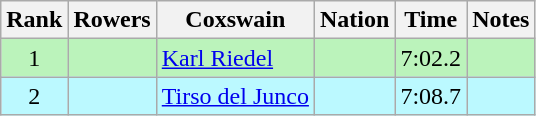<table class="wikitable sortable" style="text-align:center">
<tr>
<th>Rank</th>
<th>Rowers</th>
<th>Coxswain</th>
<th>Nation</th>
<th>Time</th>
<th>Notes</th>
</tr>
<tr bgcolor=bbf3bb>
<td>1</td>
<td align=left></td>
<td align=left><a href='#'>Karl Riedel</a></td>
<td align=left></td>
<td>7:02.2</td>
<td></td>
</tr>
<tr bgcolor=bbf9ff>
<td>2</td>
<td align=left></td>
<td align=left><a href='#'>Tirso del Junco</a></td>
<td align=left></td>
<td>7:08.7</td>
<td></td>
</tr>
</table>
